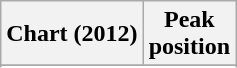<table class="wikitable sortable plainrowheaders">
<tr>
<th scope="col">Chart (2012)</th>
<th scope="col">Peak<br>position</th>
</tr>
<tr>
</tr>
<tr>
</tr>
<tr>
</tr>
<tr>
</tr>
<tr>
</tr>
<tr>
</tr>
<tr>
</tr>
<tr>
</tr>
<tr>
</tr>
<tr>
</tr>
<tr>
</tr>
<tr>
</tr>
<tr>
</tr>
<tr>
</tr>
<tr>
</tr>
<tr>
</tr>
<tr>
</tr>
<tr>
</tr>
<tr>
</tr>
<tr>
</tr>
<tr>
</tr>
<tr>
</tr>
</table>
